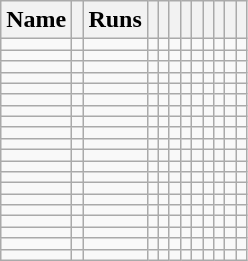<table class="wikitable sortable">
<tr style="text-align:center;">
<th>Name</th>
<th></th>
<th>Runs</th>
<th></th>
<th></th>
<th></th>
<th></th>
<th></th>
<th></th>
<th></th>
<th></th>
<th></th>
</tr>
<tr style="text-align:center;">
<td><strong></strong></td>
<td></td>
<td></td>
<td></td>
<td></td>
<td></td>
<td></td>
<td></td>
<td></td>
<td></td>
<td></td>
<td></td>
</tr>
<tr style="text-align:center;">
<td><strong></strong></td>
<td></td>
<td></td>
<td></td>
<td></td>
<td></td>
<td></td>
<td></td>
<td></td>
<td></td>
<td></td>
<td></td>
</tr>
<tr style="text-align:center;">
<td><strong></strong></td>
<td></td>
<td></td>
<td></td>
<td></td>
<td></td>
<td></td>
<td></td>
<td></td>
<td></td>
<td></td>
<td></td>
</tr>
<tr style="text-align:center;">
<td><strong></strong></td>
<td></td>
<td></td>
<td></td>
<td></td>
<td></td>
<td></td>
<td></td>
<td></td>
<td></td>
<td></td>
<td></td>
</tr>
<tr style="text-align:center;">
<td><strong></strong></td>
<td></td>
<td></td>
<td></td>
<td></td>
<td></td>
<td></td>
<td></td>
<td></td>
<td></td>
<td></td>
<td></td>
</tr>
<tr style="text-align:center;">
<td><strong></strong></td>
<td></td>
<td></td>
<td></td>
<td></td>
<td></td>
<td></td>
<td></td>
<td></td>
<td></td>
<td></td>
<td></td>
</tr>
<tr style="text-align:center;">
<td></td>
<td></td>
<td></td>
<td></td>
<td></td>
<td></td>
<td></td>
<td></td>
<td></td>
<td></td>
<td></td>
<td></td>
</tr>
<tr style="text-align:center;">
<td><strong></strong></td>
<td></td>
<td></td>
<td></td>
<td></td>
<td></td>
<td></td>
<td></td>
<td></td>
<td></td>
<td></td>
<td></td>
</tr>
<tr style="text-align:center;">
<td></td>
<td></td>
<td></td>
<td></td>
<td></td>
<td></td>
<td></td>
<td></td>
<td></td>
<td></td>
<td></td>
<td></td>
</tr>
<tr style="text-align:center;">
<td><strong></strong></td>
<td></td>
<td></td>
<td></td>
<td></td>
<td></td>
<td></td>
<td></td>
<td></td>
<td></td>
<td></td>
<td></td>
</tr>
<tr style="text-align:center;">
<td><strong></strong></td>
<td></td>
<td></td>
<td></td>
<td></td>
<td></td>
<td></td>
<td></td>
<td></td>
<td></td>
<td></td>
<td></td>
</tr>
<tr style="text-align:center;">
<td><strong></strong></td>
<td></td>
<td></td>
<td></td>
<td></td>
<td></td>
<td></td>
<td></td>
<td></td>
<td></td>
<td></td>
<td></td>
</tr>
<tr style="text-align:center;">
<td><strong></strong></td>
<td></td>
<td></td>
<td></td>
<td></td>
<td></td>
<td></td>
<td></td>
<td></td>
<td></td>
<td></td>
<td></td>
</tr>
<tr style="text-align:center;">
<td></td>
<td></td>
<td></td>
<td></td>
<td></td>
<td></td>
<td></td>
<td></td>
<td></td>
<td></td>
<td></td>
<td></td>
</tr>
<tr style="text-align:center;">
<td></td>
<td></td>
<td></td>
<td></td>
<td></td>
<td></td>
<td></td>
<td></td>
<td></td>
<td></td>
<td></td>
<td></td>
</tr>
<tr style="text-align:center;">
<td></td>
<td></td>
<td></td>
<td></td>
<td></td>
<td></td>
<td></td>
<td></td>
<td></td>
<td></td>
<td></td>
<td></td>
</tr>
<tr style="text-align:center;">
<td><strong></strong></td>
<td></td>
<td></td>
<td></td>
<td></td>
<td></td>
<td></td>
<td></td>
<td></td>
<td></td>
<td></td>
<td></td>
</tr>
<tr style="text-align:center;">
<td><strong></strong></td>
<td></td>
<td></td>
<td></td>
<td></td>
<td></td>
<td></td>
<td></td>
<td></td>
<td></td>
<td></td>
<td></td>
</tr>
<tr style="text-align:center;">
<td></td>
<td></td>
<td></td>
<td></td>
<td></td>
<td></td>
<td></td>
<td></td>
<td></td>
<td></td>
<td></td>
<td></td>
</tr>
<tr style="text-align:center;">
<td><strong></strong></td>
<td></td>
<td></td>
<td></td>
<td></td>
<td></td>
<td></td>
<td></td>
<td></td>
<td></td>
<td></td>
<td></td>
</tr>
</table>
